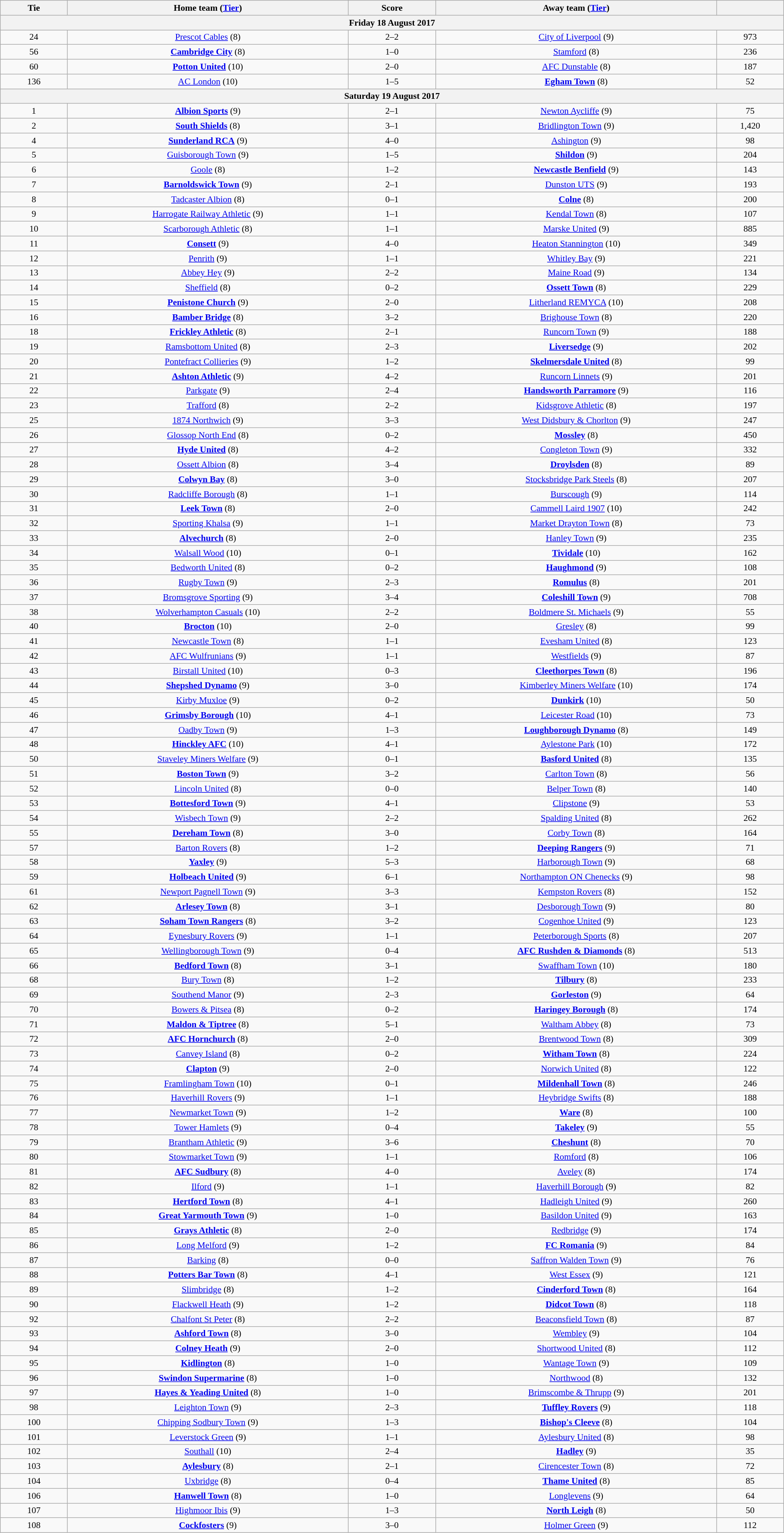<table class="wikitable" style="text-align:center; font-size:90%; width:100%">
<tr>
<th scope="col" style="width:  8.43%;">Tie</th>
<th scope="col" style="width: 35.29%;">Home team (<a href='#'>Tier</a>)</th>
<th scope="col" style="width: 11.00%;">Score</th>
<th scope="col" style="width: 35.29%;">Away team (<a href='#'>Tier</a>)</th>
<th scope="col" style="width:  8.43%;"></th>
</tr>
<tr>
<th colspan="5"><strong>Friday 18 August 2017</strong></th>
</tr>
<tr>
<td>24</td>
<td><a href='#'>Prescot Cables</a> (8)</td>
<td>2–2</td>
<td><a href='#'>City of Liverpool</a> (9)</td>
<td>973</td>
</tr>
<tr>
<td>56</td>
<td><strong><a href='#'>Cambridge City</a></strong> (8)</td>
<td>1–0</td>
<td><a href='#'>Stamford</a> (8)</td>
<td>236</td>
</tr>
<tr>
<td>60</td>
<td><strong><a href='#'>Potton United</a></strong> (10)</td>
<td>2–0</td>
<td><a href='#'>AFC Dunstable</a> (8)</td>
<td>187</td>
</tr>
<tr>
<td>136</td>
<td><a href='#'>AC London</a> (10)</td>
<td>1–5</td>
<td><strong><a href='#'>Egham Town</a></strong> (8)</td>
<td>52</td>
</tr>
<tr>
<th colspan="5"><strong>Saturday 19 August 2017</strong></th>
</tr>
<tr>
<td>1</td>
<td><strong><a href='#'>Albion Sports</a></strong> (9)</td>
<td>2–1</td>
<td><a href='#'>Newton Aycliffe</a> (9)</td>
<td>75</td>
</tr>
<tr>
<td>2</td>
<td><strong><a href='#'>South Shields</a></strong> (8)</td>
<td>3–1</td>
<td><a href='#'>Bridlington Town</a> (9)</td>
<td>1,420</td>
</tr>
<tr>
<td>4</td>
<td><strong><a href='#'>Sunderland RCA</a></strong> (9)</td>
<td>4–0</td>
<td><a href='#'>Ashington</a> (9)</td>
<td>98</td>
</tr>
<tr>
<td>5</td>
<td><a href='#'>Guisborough Town</a> (9)</td>
<td>1–5</td>
<td><strong><a href='#'>Shildon</a></strong> (9)</td>
<td>204</td>
</tr>
<tr>
<td>6</td>
<td><a href='#'>Goole</a> (8)</td>
<td>1–2</td>
<td><strong><a href='#'>Newcastle Benfield</a></strong> (9)</td>
<td>143</td>
</tr>
<tr>
<td>7</td>
<td><strong><a href='#'>Barnoldswick Town</a></strong> (9)</td>
<td>2–1</td>
<td><a href='#'>Dunston UTS</a> (9)</td>
<td>193</td>
</tr>
<tr>
<td>8</td>
<td><a href='#'>Tadcaster Albion</a> (8)</td>
<td>0–1</td>
<td><strong><a href='#'>Colne</a></strong> (8)</td>
<td>200</td>
</tr>
<tr>
<td>9</td>
<td><a href='#'>Harrogate Railway Athletic</a> (9)</td>
<td>1–1</td>
<td><a href='#'>Kendal Town</a> (8)</td>
<td>107</td>
</tr>
<tr>
<td>10</td>
<td><a href='#'>Scarborough Athletic</a> (8)</td>
<td>1–1</td>
<td><a href='#'>Marske United</a> (9)</td>
<td>885</td>
</tr>
<tr>
<td>11</td>
<td><strong><a href='#'>Consett</a></strong> (9)</td>
<td>4–0</td>
<td><a href='#'>Heaton Stannington</a> (10)</td>
<td>349</td>
</tr>
<tr>
<td>12</td>
<td><a href='#'>Penrith</a> (9)</td>
<td>1–1</td>
<td><a href='#'>Whitley Bay</a> (9)</td>
<td>221</td>
</tr>
<tr>
<td>13</td>
<td><a href='#'>Abbey Hey</a> (9)</td>
<td>2–2</td>
<td><a href='#'>Maine Road</a> (9)</td>
<td>134</td>
</tr>
<tr>
<td>14</td>
<td><a href='#'>Sheffield</a> (8)</td>
<td>0–2</td>
<td><strong><a href='#'>Ossett Town</a></strong> (8)</td>
<td>229</td>
</tr>
<tr>
<td>15</td>
<td><strong><a href='#'>Penistone Church</a></strong> (9)</td>
<td>2–0</td>
<td><a href='#'>Litherland REMYCA</a> (10)</td>
<td>208</td>
</tr>
<tr>
<td>16</td>
<td><strong><a href='#'>Bamber Bridge</a></strong> (8)</td>
<td>3–2</td>
<td><a href='#'>Brighouse Town</a> (8)</td>
<td>220</td>
</tr>
<tr>
<td>18</td>
<td><strong><a href='#'>Frickley Athletic</a></strong> (8)</td>
<td>2–1</td>
<td><a href='#'>Runcorn Town</a> (9)</td>
<td>188</td>
</tr>
<tr>
<td>19</td>
<td><a href='#'>Ramsbottom United</a> (8)</td>
<td>2–3</td>
<td><strong><a href='#'>Liversedge</a></strong> (9)</td>
<td>202</td>
</tr>
<tr>
<td>20</td>
<td><a href='#'>Pontefract Collieries</a> (9)</td>
<td>1–2</td>
<td><strong><a href='#'>Skelmersdale United</a></strong> (8)</td>
<td>99</td>
</tr>
<tr>
<td>21</td>
<td><strong><a href='#'>Ashton Athletic</a></strong> (9)</td>
<td>4–2</td>
<td><a href='#'>Runcorn Linnets</a> (9)</td>
<td>201</td>
</tr>
<tr>
<td>22</td>
<td><a href='#'>Parkgate</a> (9)</td>
<td>2–4</td>
<td><strong><a href='#'>Handsworth Parramore</a></strong> (9)</td>
<td>116</td>
</tr>
<tr>
<td>23</td>
<td><a href='#'>Trafford</a> (8)</td>
<td>2–2</td>
<td><a href='#'>Kidsgrove Athletic</a> (8)</td>
<td>197</td>
</tr>
<tr>
<td>25</td>
<td><a href='#'>1874 Northwich</a> (9)</td>
<td>3–3</td>
<td><a href='#'>West Didsbury & Chorlton</a> (9)</td>
<td>247</td>
</tr>
<tr>
<td>26</td>
<td><a href='#'>Glossop North End</a> (8)</td>
<td>0–2</td>
<td><strong><a href='#'>Mossley</a></strong> (8)</td>
<td>450</td>
</tr>
<tr>
<td>27</td>
<td><strong><a href='#'>Hyde United</a></strong> (8)</td>
<td>4–2</td>
<td><a href='#'>Congleton Town</a> (9)</td>
<td>332</td>
</tr>
<tr>
<td>28</td>
<td><a href='#'>Ossett Albion</a> (8)</td>
<td>3–4</td>
<td><strong><a href='#'>Droylsden</a></strong> (8)</td>
<td>89</td>
</tr>
<tr>
<td>29</td>
<td><strong><a href='#'>Colwyn Bay</a></strong> (8)</td>
<td>3–0</td>
<td><a href='#'>Stocksbridge Park Steels</a> (8)</td>
<td>207</td>
</tr>
<tr>
<td>30</td>
<td><a href='#'>Radcliffe Borough</a> (8)</td>
<td>1–1</td>
<td><a href='#'>Burscough</a> (9)</td>
<td>114</td>
</tr>
<tr>
<td>31</td>
<td><strong><a href='#'>Leek Town</a></strong> (8)</td>
<td>2–0</td>
<td><a href='#'>Cammell Laird 1907</a> (10)</td>
<td>242</td>
</tr>
<tr>
<td>32</td>
<td><a href='#'>Sporting Khalsa</a> (9)</td>
<td>1–1</td>
<td><a href='#'>Market Drayton Town</a> (8)</td>
<td>73</td>
</tr>
<tr>
<td>33</td>
<td><strong><a href='#'>Alvechurch</a></strong> (8)</td>
<td>2–0</td>
<td><a href='#'>Hanley Town</a> (9)</td>
<td>235</td>
</tr>
<tr>
<td>34</td>
<td><a href='#'>Walsall Wood</a> (10)</td>
<td>0–1</td>
<td><strong><a href='#'>Tividale</a></strong> (10)</td>
<td>162</td>
</tr>
<tr>
<td>35</td>
<td><a href='#'>Bedworth United</a> (8)</td>
<td>0–2</td>
<td><strong><a href='#'>Haughmond</a></strong> (9)</td>
<td>108</td>
</tr>
<tr>
<td>36</td>
<td><a href='#'>Rugby Town</a> (9)</td>
<td>2–3</td>
<td><strong><a href='#'>Romulus</a></strong> (8)</td>
<td>201</td>
</tr>
<tr>
<td>37</td>
<td><a href='#'>Bromsgrove Sporting</a> (9)</td>
<td>3–4</td>
<td><strong><a href='#'>Coleshill Town</a></strong> (9)</td>
<td>708</td>
</tr>
<tr>
<td>38</td>
<td><a href='#'>Wolverhampton Casuals</a> (10)</td>
<td>2–2</td>
<td><a href='#'>Boldmere St. Michaels</a> (9)</td>
<td>55</td>
</tr>
<tr>
<td>40</td>
<td><strong><a href='#'>Brocton</a></strong> (10)</td>
<td>2–0</td>
<td><a href='#'>Gresley</a> (8)</td>
<td>99</td>
</tr>
<tr>
<td>41</td>
<td><a href='#'>Newcastle Town</a> (8)</td>
<td>1–1</td>
<td><a href='#'>Evesham United</a> (8)</td>
<td>123</td>
</tr>
<tr>
<td>42</td>
<td><a href='#'>AFC Wulfrunians</a> (9)</td>
<td>1–1</td>
<td><a href='#'>Westfields</a> (9)</td>
<td>87</td>
</tr>
<tr>
<td>43</td>
<td><a href='#'>Birstall United</a> (10)</td>
<td>0–3</td>
<td><strong><a href='#'>Cleethorpes Town</a></strong> (8)</td>
<td>196</td>
</tr>
<tr>
<td>44</td>
<td><strong><a href='#'>Shepshed Dynamo</a></strong> (9)</td>
<td>3–0</td>
<td><a href='#'>Kimberley Miners Welfare</a> (10)</td>
<td>174</td>
</tr>
<tr>
<td>45</td>
<td><a href='#'>Kirby Muxloe</a> (9)</td>
<td>0–2</td>
<td><strong><a href='#'>Dunkirk</a></strong> (10)</td>
<td>50</td>
</tr>
<tr>
<td>46</td>
<td><strong><a href='#'>Grimsby Borough</a></strong> (10)</td>
<td>4–1</td>
<td><a href='#'>Leicester Road</a> (10)</td>
<td>73</td>
</tr>
<tr>
<td>47</td>
<td><a href='#'>Oadby Town</a> (9)</td>
<td>1–3</td>
<td><strong><a href='#'>Loughborough Dynamo</a></strong> (8)</td>
<td>149</td>
</tr>
<tr>
<td>48</td>
<td><strong><a href='#'>Hinckley AFC</a></strong> (10)</td>
<td>4–1</td>
<td><a href='#'>Aylestone Park</a> (10)</td>
<td>172</td>
</tr>
<tr>
<td>50</td>
<td><a href='#'>Staveley Miners Welfare</a> (9)</td>
<td>0–1</td>
<td><strong><a href='#'>Basford United</a></strong> (8)</td>
<td>135</td>
</tr>
<tr>
<td>51</td>
<td><strong><a href='#'>Boston Town</a></strong> (9)</td>
<td>3–2</td>
<td><a href='#'>Carlton Town</a> (8)</td>
<td>56</td>
</tr>
<tr>
<td>52</td>
<td><a href='#'>Lincoln United</a> (8)</td>
<td>0–0</td>
<td><a href='#'>Belper Town</a> (8)</td>
<td>140</td>
</tr>
<tr>
<td>53</td>
<td><strong><a href='#'>Bottesford Town</a></strong> (9)</td>
<td>4–1</td>
<td><a href='#'>Clipstone</a> (9)</td>
<td>53</td>
</tr>
<tr>
<td>54</td>
<td><a href='#'>Wisbech Town</a> (9)</td>
<td>2–2</td>
<td><a href='#'>Spalding United</a> (8)</td>
<td>262</td>
</tr>
<tr>
<td>55</td>
<td><strong><a href='#'>Dereham Town</a></strong> (8)</td>
<td>3–0</td>
<td><a href='#'>Corby Town</a> (8)</td>
<td>164</td>
</tr>
<tr>
<td>57</td>
<td><a href='#'>Barton Rovers</a> (8)</td>
<td>1–2</td>
<td><strong><a href='#'>Deeping Rangers</a></strong> (9)</td>
<td>71</td>
</tr>
<tr>
<td>58</td>
<td><strong><a href='#'>Yaxley</a></strong> (9)</td>
<td>5–3</td>
<td><a href='#'>Harborough Town</a> (9)</td>
<td>68</td>
</tr>
<tr>
<td>59</td>
<td><strong><a href='#'>Holbeach United</a></strong> (9)</td>
<td>6–1</td>
<td><a href='#'>Northampton ON Chenecks</a> (9)</td>
<td>98</td>
</tr>
<tr>
<td>61</td>
<td><a href='#'>Newport Pagnell Town</a> (9)</td>
<td>3–3</td>
<td><a href='#'>Kempston Rovers</a> (8)</td>
<td>152</td>
</tr>
<tr>
<td>62</td>
<td><strong><a href='#'>Arlesey Town</a></strong> (8)</td>
<td>3–1</td>
<td><a href='#'>Desborough Town</a> (9)</td>
<td>80</td>
</tr>
<tr>
<td>63</td>
<td><strong><a href='#'>Soham Town Rangers</a></strong> (8)</td>
<td>3–2</td>
<td><a href='#'>Cogenhoe United</a> (9)</td>
<td>123</td>
</tr>
<tr>
<td>64</td>
<td><a href='#'>Eynesbury Rovers</a> (9)</td>
<td>1–1</td>
<td><a href='#'>Peterborough Sports</a> (8)</td>
<td>207</td>
</tr>
<tr>
<td>65</td>
<td><a href='#'>Wellingborough Town</a> (9)</td>
<td>0–4</td>
<td><strong><a href='#'>AFC Rushden & Diamonds</a></strong> (8)</td>
<td>513</td>
</tr>
<tr>
<td>66</td>
<td><strong><a href='#'>Bedford Town</a></strong> (8)</td>
<td>3–1</td>
<td><a href='#'>Swaffham Town</a> (10)</td>
<td>180</td>
</tr>
<tr>
<td>68</td>
<td><a href='#'>Bury Town</a> (8)</td>
<td>1–2</td>
<td><strong><a href='#'>Tilbury</a></strong> (8)</td>
<td>233</td>
</tr>
<tr>
<td>69</td>
<td><a href='#'>Southend Manor</a> (9)</td>
<td>2–3</td>
<td><strong><a href='#'>Gorleston</a></strong> (9)</td>
<td>64</td>
</tr>
<tr>
<td>70</td>
<td><a href='#'>Bowers & Pitsea</a> (8)</td>
<td>0–2</td>
<td><strong><a href='#'>Haringey Borough</a></strong> (8)</td>
<td>174</td>
</tr>
<tr>
<td>71</td>
<td><strong><a href='#'>Maldon & Tiptree</a></strong> (8)</td>
<td>5–1</td>
<td><a href='#'>Waltham Abbey</a> (8)</td>
<td>73</td>
</tr>
<tr>
<td>72</td>
<td><strong><a href='#'>AFC Hornchurch</a></strong> (8)</td>
<td>2–0</td>
<td><a href='#'>Brentwood Town</a> (8)</td>
<td>309</td>
</tr>
<tr>
<td>73</td>
<td><a href='#'>Canvey Island</a> (8)</td>
<td>0–2</td>
<td><strong><a href='#'>Witham Town</a></strong> (8)</td>
<td>224</td>
</tr>
<tr>
<td>74</td>
<td><strong><a href='#'>Clapton</a></strong> (9)</td>
<td>2–0</td>
<td><a href='#'>Norwich United</a> (8)</td>
<td>122</td>
</tr>
<tr>
<td>75</td>
<td><a href='#'>Framlingham Town</a> (10)</td>
<td>0–1</td>
<td><strong><a href='#'>Mildenhall Town</a></strong> (8)</td>
<td>246</td>
</tr>
<tr>
<td>76</td>
<td><a href='#'>Haverhill Rovers</a> (9)</td>
<td>1–1</td>
<td><a href='#'>Heybridge Swifts</a> (8)</td>
<td>188</td>
</tr>
<tr>
<td>77</td>
<td><a href='#'>Newmarket Town</a> (9)</td>
<td>1–2</td>
<td><strong><a href='#'>Ware</a></strong> (8)</td>
<td>100</td>
</tr>
<tr>
<td>78</td>
<td><a href='#'>Tower Hamlets</a> (9)</td>
<td>0–4</td>
<td><strong><a href='#'>Takeley</a></strong> (9)</td>
<td>55</td>
</tr>
<tr>
<td>79</td>
<td><a href='#'>Brantham Athletic</a> (9)</td>
<td>3–6</td>
<td><strong><a href='#'>Cheshunt</a></strong> (8)</td>
<td>70</td>
</tr>
<tr>
<td>80</td>
<td><a href='#'>Stowmarket Town</a> (9)</td>
<td>1–1</td>
<td><a href='#'>Romford</a> (8)</td>
<td>106</td>
</tr>
<tr>
<td>81</td>
<td><strong><a href='#'>AFC Sudbury</a></strong> (8)</td>
<td>4–0</td>
<td><a href='#'>Aveley</a> (8)</td>
<td>174</td>
</tr>
<tr>
<td>82</td>
<td><a href='#'>Ilford</a> (9)</td>
<td>1–1</td>
<td><a href='#'>Haverhill Borough</a> (9)</td>
<td>82</td>
</tr>
<tr>
<td>83</td>
<td><strong><a href='#'>Hertford Town</a></strong> (8)</td>
<td>4–1</td>
<td><a href='#'>Hadleigh United</a> (9)</td>
<td>260</td>
</tr>
<tr>
<td>84</td>
<td><strong><a href='#'>Great Yarmouth Town</a></strong> (9)</td>
<td>1–0</td>
<td><a href='#'>Basildon United</a> (9)</td>
<td>163</td>
</tr>
<tr>
<td>85</td>
<td><strong><a href='#'>Grays Athletic</a></strong> (8)</td>
<td>2–0</td>
<td><a href='#'>Redbridge</a> (9)</td>
<td>174</td>
</tr>
<tr>
<td>86</td>
<td><a href='#'>Long Melford</a> (9)</td>
<td>1–2</td>
<td><strong><a href='#'>FC Romania</a></strong> (9)</td>
<td>84</td>
</tr>
<tr>
<td>87</td>
<td><a href='#'>Barking</a> (8)</td>
<td>0–0</td>
<td><a href='#'>Saffron Walden Town</a> (9)</td>
<td>76</td>
</tr>
<tr>
<td>88</td>
<td><strong><a href='#'>Potters Bar Town</a></strong> (8)</td>
<td>4–1</td>
<td><a href='#'>West Essex</a> (9)</td>
<td>121</td>
</tr>
<tr>
<td>89</td>
<td><a href='#'>Slimbridge</a> (8)</td>
<td>1–2</td>
<td><strong><a href='#'>Cinderford Town</a></strong> (8)</td>
<td>164</td>
</tr>
<tr>
<td>90</td>
<td><a href='#'>Flackwell Heath</a> (9)</td>
<td>1–2</td>
<td><strong><a href='#'>Didcot Town</a></strong> (8)</td>
<td>118</td>
</tr>
<tr>
<td>92</td>
<td><a href='#'>Chalfont St Peter</a> (8)</td>
<td>2–2</td>
<td><a href='#'>Beaconsfield Town</a> (8)</td>
<td>87</td>
</tr>
<tr>
<td>93</td>
<td><strong><a href='#'>Ashford Town</a></strong> (8)</td>
<td>3–0</td>
<td><a href='#'>Wembley</a> (9)</td>
<td>104</td>
</tr>
<tr>
<td>94</td>
<td><strong><a href='#'>Colney Heath</a></strong> (9)</td>
<td>2–0</td>
<td><a href='#'>Shortwood United</a> (8)</td>
<td>112</td>
</tr>
<tr>
<td>95</td>
<td><strong><a href='#'>Kidlington</a></strong> (8)</td>
<td>1–0</td>
<td><a href='#'>Wantage Town</a> (9)</td>
<td>109</td>
</tr>
<tr>
<td>96</td>
<td><strong><a href='#'>Swindon Supermarine</a></strong> (8)</td>
<td>1–0</td>
<td><a href='#'>Northwood</a> (8)</td>
<td>132</td>
</tr>
<tr>
<td>97</td>
<td><strong><a href='#'>Hayes & Yeading United</a></strong> (8)</td>
<td>1–0</td>
<td><a href='#'>Brimscombe & Thrupp</a> (9)</td>
<td>201</td>
</tr>
<tr>
<td>98</td>
<td><a href='#'>Leighton Town</a> (9)</td>
<td>2–3</td>
<td><strong><a href='#'>Tuffley Rovers</a></strong> (9)</td>
<td>118</td>
</tr>
<tr>
<td>100</td>
<td><a href='#'>Chipping Sodbury Town</a> (9)</td>
<td>1–3</td>
<td><strong><a href='#'>Bishop's Cleeve</a></strong> (8)</td>
<td>104</td>
</tr>
<tr>
<td>101</td>
<td><a href='#'>Leverstock Green</a> (9)</td>
<td>1–1</td>
<td><a href='#'>Aylesbury United</a> (8)</td>
<td>98</td>
</tr>
<tr>
<td>102</td>
<td><a href='#'>Southall</a> (10)</td>
<td>2–4</td>
<td><strong><a href='#'>Hadley</a></strong> (9)</td>
<td>35</td>
</tr>
<tr>
<td>103</td>
<td><strong><a href='#'>Aylesbury</a></strong> (8)</td>
<td>2–1</td>
<td><a href='#'>Cirencester Town</a> (8)</td>
<td>72</td>
</tr>
<tr>
<td>104</td>
<td><a href='#'>Uxbridge</a> (8)</td>
<td>0–4</td>
<td><strong><a href='#'>Thame United</a></strong> (8)</td>
<td>85</td>
</tr>
<tr>
<td>106</td>
<td><strong><a href='#'>Hanwell Town</a></strong> (8)</td>
<td>1–0</td>
<td><a href='#'>Longlevens</a> (9)</td>
<td>64</td>
</tr>
<tr>
<td>107</td>
<td><a href='#'>Highmoor Ibis</a> (9)</td>
<td>1–3</td>
<td><strong><a href='#'>North Leigh</a></strong> (8)</td>
<td>50</td>
</tr>
<tr>
<td>108</td>
<td><strong><a href='#'>Cockfosters</a></strong> (9)</td>
<td>3–0</td>
<td><a href='#'>Holmer Green</a> (9)</td>
<td>112</td>
</tr>
</table>
